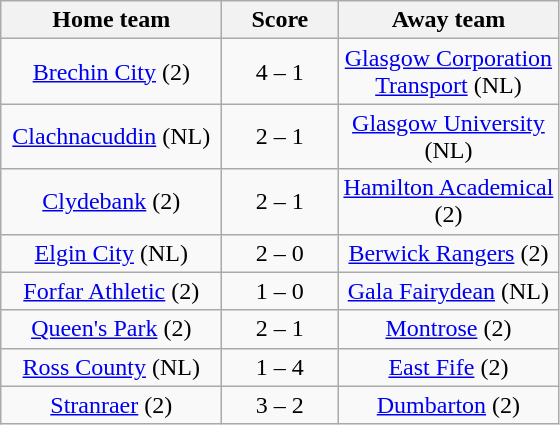<table class="wikitable" style="text-align: center">
<tr>
<th width=140>Home team</th>
<th width=70>Score</th>
<th width=140>Away team</th>
</tr>
<tr>
<td><a href='#'>Brechin City</a> (2)</td>
<td>4 – 1</td>
<td><a href='#'>Glasgow Corporation Transport</a> (NL)</td>
</tr>
<tr>
<td><a href='#'>Clachnacuddin</a> (NL)</td>
<td>2 – 1</td>
<td><a href='#'>Glasgow University</a> (NL)</td>
</tr>
<tr>
<td><a href='#'>Clydebank</a> (2)</td>
<td>2 – 1</td>
<td><a href='#'>Hamilton Academical</a> (2)</td>
</tr>
<tr>
<td><a href='#'>Elgin City</a> (NL)</td>
<td>2 – 0</td>
<td><a href='#'>Berwick Rangers</a> (2)</td>
</tr>
<tr>
<td><a href='#'>Forfar Athletic</a> (2)</td>
<td>1 – 0</td>
<td><a href='#'>Gala Fairydean</a> (NL)</td>
</tr>
<tr>
<td><a href='#'>Queen's Park</a> (2)</td>
<td>2 – 1</td>
<td><a href='#'>Montrose</a> (2)</td>
</tr>
<tr>
<td><a href='#'>Ross County</a> (NL)</td>
<td>1 – 4</td>
<td><a href='#'>East Fife</a> (2)</td>
</tr>
<tr>
<td><a href='#'>Stranraer</a> (2)</td>
<td>3 – 2</td>
<td><a href='#'>Dumbarton</a> (2)</td>
</tr>
</table>
